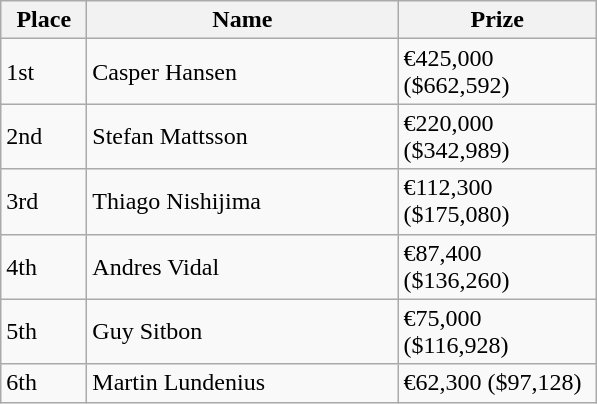<table class="wikitable">
<tr>
<th width="50">Place</th>
<th width="200">Name</th>
<th width="125">Prize</th>
</tr>
<tr>
<td>1st</td>
<td>Casper Hansen</td>
<td>€425,000 ($662,592)</td>
</tr>
<tr>
<td>2nd</td>
<td>Stefan Mattsson</td>
<td>€220,000 ($342,989)</td>
</tr>
<tr>
<td>3rd</td>
<td>Thiago Nishijima</td>
<td>€112,300 ($175,080)</td>
</tr>
<tr>
<td>4th</td>
<td>Andres Vidal</td>
<td>€87,400 ($136,260)</td>
</tr>
<tr>
<td>5th</td>
<td>Guy Sitbon</td>
<td>€75,000 ($116,928)</td>
</tr>
<tr>
<td>6th</td>
<td>Martin Lundenius</td>
<td>€62,300 ($97,128)</td>
</tr>
</table>
